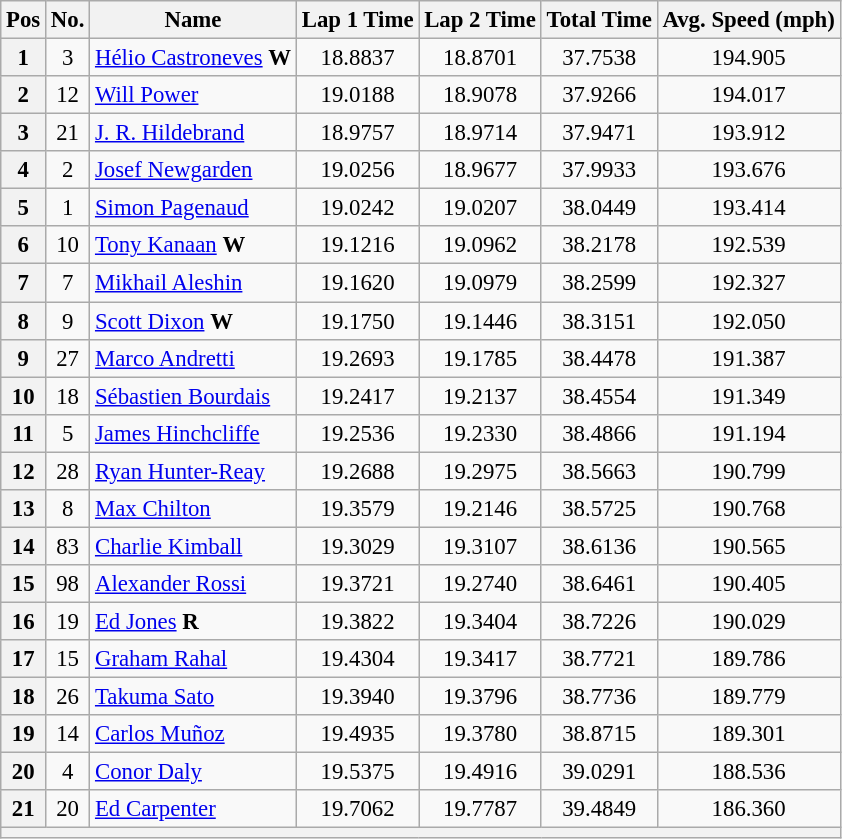<table class="wikitable sortable" style="text-align:center; font-size: 95%;">
<tr>
<th>Pos</th>
<th>No.</th>
<th>Name</th>
<th>Lap 1 Time</th>
<th>Lap 2 Time</th>
<th>Total Time</th>
<th>Avg. Speed (mph)</th>
</tr>
<tr>
<th scope="row">1</th>
<td>3</td>
<td align="left"> <a href='#'>Hélio Castroneves</a> <strong><span>W</span></strong></td>
<td>18.8837</td>
<td>18.8701</td>
<td>37.7538</td>
<td>194.905</td>
</tr>
<tr>
<th scope="row">2</th>
<td>12</td>
<td align="left"> <a href='#'>Will Power</a></td>
<td>19.0188</td>
<td>18.9078</td>
<td>37.9266</td>
<td>194.017</td>
</tr>
<tr>
<th scope="row">3</th>
<td>21</td>
<td align="left"> <a href='#'>J. R. Hildebrand</a></td>
<td>18.9757</td>
<td>18.9714</td>
<td>37.9471</td>
<td>193.912</td>
</tr>
<tr>
<th scope="row">4</th>
<td>2</td>
<td align="left"> <a href='#'>Josef Newgarden</a></td>
<td>19.0256</td>
<td>18.9677</td>
<td>37.9933</td>
<td>193.676</td>
</tr>
<tr>
<th scope="row">5</th>
<td>1</td>
<td align="left"> <a href='#'>Simon Pagenaud</a></td>
<td>19.0242</td>
<td>19.0207</td>
<td>38.0449</td>
<td>193.414</td>
</tr>
<tr>
<th scope="row">6</th>
<td>10</td>
<td align="left"> <a href='#'>Tony Kanaan</a> <strong><span>W</span></strong></td>
<td>19.1216</td>
<td>19.0962</td>
<td>38.2178</td>
<td>192.539</td>
</tr>
<tr>
<th scope="row">7</th>
<td>7</td>
<td align="left"> <a href='#'>Mikhail Aleshin</a></td>
<td>19.1620</td>
<td>19.0979</td>
<td>38.2599</td>
<td>192.327</td>
</tr>
<tr>
<th scope="row">8</th>
<td>9</td>
<td align="left"> <a href='#'>Scott Dixon</a> <strong><span>W</span></strong></td>
<td>19.1750</td>
<td>19.1446</td>
<td>38.3151</td>
<td>192.050</td>
</tr>
<tr>
<th scope="row">9</th>
<td>27</td>
<td align="left"> <a href='#'>Marco Andretti</a></td>
<td>19.2693</td>
<td>19.1785</td>
<td>38.4478</td>
<td>191.387</td>
</tr>
<tr>
<th scope="row">10</th>
<td>18</td>
<td align="left"> <a href='#'>Sébastien Bourdais</a></td>
<td>19.2417</td>
<td>19.2137</td>
<td>38.4554</td>
<td>191.349</td>
</tr>
<tr>
<th scope="row">11</th>
<td>5</td>
<td align="left"> <a href='#'>James Hinchcliffe</a></td>
<td>19.2536</td>
<td>19.2330</td>
<td>38.4866</td>
<td>191.194</td>
</tr>
<tr>
<th scope="row">12</th>
<td>28</td>
<td align="left"> <a href='#'>Ryan Hunter-Reay</a></td>
<td>19.2688</td>
<td>19.2975</td>
<td>38.5663</td>
<td>190.799</td>
</tr>
<tr>
<th scope="row">13</th>
<td>8</td>
<td align="left"> <a href='#'>Max Chilton</a></td>
<td>19.3579</td>
<td>19.2146</td>
<td>38.5725</td>
<td>190.768</td>
</tr>
<tr>
<th scope="row">14</th>
<td>83</td>
<td align="left"> <a href='#'>Charlie Kimball</a></td>
<td>19.3029</td>
<td>19.3107</td>
<td>38.6136</td>
<td>190.565</td>
</tr>
<tr>
<th scope="row">15</th>
<td>98</td>
<td align="left"> <a href='#'>Alexander Rossi</a></td>
<td>19.3721</td>
<td>19.2740</td>
<td>38.6461</td>
<td>190.405</td>
</tr>
<tr>
<th scope="row">16</th>
<td>19</td>
<td align="left"> <a href='#'>Ed Jones</a> <strong><span>R</span></strong></td>
<td>19.3822</td>
<td>19.3404</td>
<td>38.7226</td>
<td>190.029</td>
</tr>
<tr>
<th scope="row">17</th>
<td>15</td>
<td align="left"> <a href='#'>Graham Rahal</a></td>
<td>19.4304</td>
<td>19.3417</td>
<td>38.7721</td>
<td>189.786</td>
</tr>
<tr>
<th scope="row">18</th>
<td>26</td>
<td align="left"> <a href='#'>Takuma Sato</a></td>
<td>19.3940</td>
<td>19.3796</td>
<td>38.7736</td>
<td>189.779</td>
</tr>
<tr>
<th scope="row">19</th>
<td>14</td>
<td align="left"> <a href='#'>Carlos Muñoz</a></td>
<td>19.4935</td>
<td>19.3780</td>
<td>38.8715</td>
<td>189.301</td>
</tr>
<tr>
<th scope="row">20</th>
<td>4</td>
<td align="left"> <a href='#'>Conor Daly</a></td>
<td>19.5375</td>
<td>19.4916</td>
<td>39.0291</td>
<td>188.536</td>
</tr>
<tr>
<th scope="row">21</th>
<td>20</td>
<td align="left"> <a href='#'>Ed Carpenter</a></td>
<td>19.7062</td>
<td>19.7787</td>
<td>39.4849</td>
<td>186.360</td>
</tr>
<tr>
<th colspan=11></th>
</tr>
</table>
